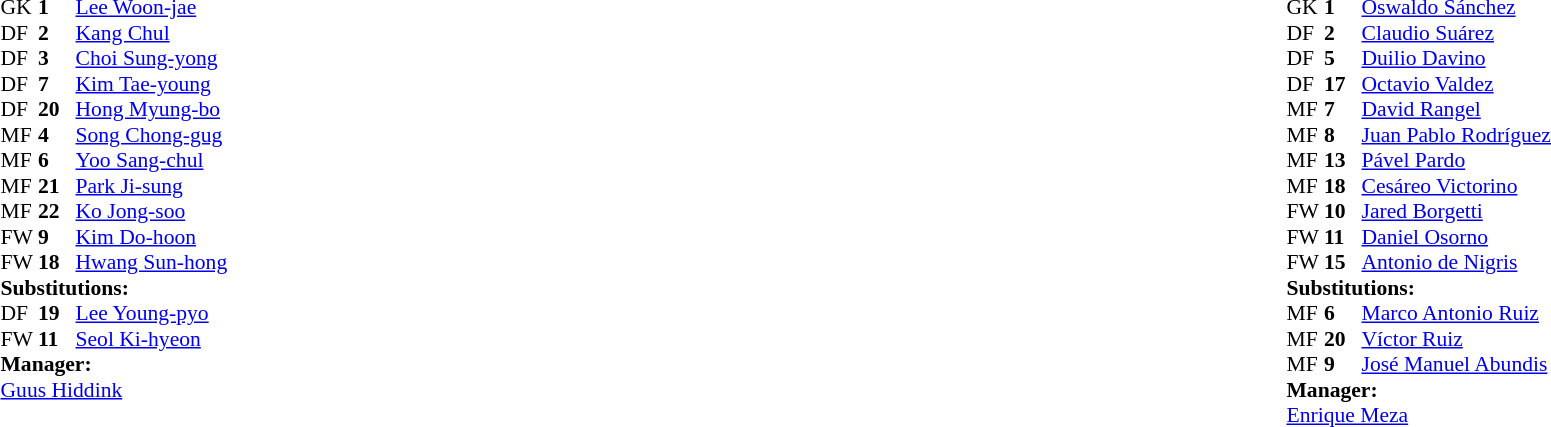<table width="100%">
<tr>
<td valign="top" width="50%"><br><table style="font-size: 90%" cellspacing="0" cellpadding="0">
<tr>
<th width=25></th>
<th width=25></th>
</tr>
<tr>
<td>GK</td>
<td><strong>1</strong></td>
<td><a href='#'>Lee Woon-jae</a></td>
</tr>
<tr>
<td>DF</td>
<td><strong>2</strong></td>
<td><a href='#'>Kang Chul</a></td>
</tr>
<tr>
<td>DF</td>
<td><strong>3</strong></td>
<td><a href='#'>Choi Sung-yong</a></td>
</tr>
<tr>
<td>DF</td>
<td><strong>7</strong></td>
<td><a href='#'>Kim Tae-young</a></td>
</tr>
<tr>
<td>DF</td>
<td><strong>20</strong></td>
<td><a href='#'>Hong Myung-bo</a></td>
</tr>
<tr>
<td>MF</td>
<td><strong>4</strong></td>
<td><a href='#'>Song Chong-gug</a></td>
</tr>
<tr>
<td>MF</td>
<td><strong>6</strong></td>
<td><a href='#'>Yoo Sang-chul</a></td>
</tr>
<tr>
<td>MF</td>
<td><strong>21</strong></td>
<td><a href='#'>Park Ji-sung</a></td>
</tr>
<tr>
<td>MF</td>
<td><strong>22</strong></td>
<td><a href='#'>Ko Jong-soo</a></td>
<td></td>
<td></td>
</tr>
<tr>
<td>FW</td>
<td><strong>9</strong></td>
<td><a href='#'>Kim Do-hoon</a></td>
</tr>
<tr>
<td>FW</td>
<td><strong>18</strong></td>
<td><a href='#'>Hwang Sun-hong</a></td>
<td></td>
<td></td>
</tr>
<tr>
<td colspan=3><strong>Substitutions:</strong></td>
</tr>
<tr>
<td>DF</td>
<td><strong>19</strong></td>
<td><a href='#'>Lee Young-pyo</a></td>
<td></td>
<td></td>
</tr>
<tr>
<td>FW</td>
<td><strong>11</strong></td>
<td><a href='#'>Seol Ki-hyeon</a></td>
<td></td>
<td></td>
</tr>
<tr>
<td colspan=3><strong>Manager:</strong></td>
</tr>
<tr>
<td colspan=3> <a href='#'>Guus Hiddink</a></td>
</tr>
</table>
</td>
<td valign="top"></td>
<td valign="top" width="50%"><br><table style="font-size: 90%" cellspacing="0" cellpadding="0" align="center">
<tr>
<th width=25></th>
<th width=25></th>
</tr>
<tr>
<td>GK</td>
<td><strong>1</strong></td>
<td><a href='#'>Oswaldo Sánchez</a></td>
</tr>
<tr>
<td>DF</td>
<td><strong>2</strong></td>
<td><a href='#'>Claudio Suárez</a></td>
</tr>
<tr>
<td>DF</td>
<td><strong>5</strong></td>
<td><a href='#'>Duilio Davino</a></td>
<td></td>
</tr>
<tr>
<td>DF</td>
<td><strong>17</strong></td>
<td><a href='#'>Octavio Valdez</a></td>
</tr>
<tr>
<td>MF</td>
<td><strong>7</strong></td>
<td><a href='#'>David Rangel</a></td>
</tr>
<tr>
<td>MF</td>
<td><strong>8</strong></td>
<td><a href='#'>Juan Pablo Rodríguez</a></td>
<td></td>
<td></td>
</tr>
<tr>
<td>MF</td>
<td><strong>13</strong></td>
<td><a href='#'>Pável Pardo</a></td>
</tr>
<tr>
<td>MF</td>
<td><strong>18</strong></td>
<td><a href='#'>Cesáreo Victorino</a></td>
</tr>
<tr>
<td>FW</td>
<td><strong>10</strong></td>
<td><a href='#'>Jared Borgetti</a></td>
<td></td>
<td></td>
</tr>
<tr>
<td>FW</td>
<td><strong>11</strong></td>
<td><a href='#'>Daniel Osorno</a></td>
<td></td>
<td></td>
</tr>
<tr>
<td>FW</td>
<td><strong>15</strong></td>
<td><a href='#'>Antonio de Nigris</a></td>
</tr>
<tr>
<td colspan=3><strong>Substitutions:</strong></td>
</tr>
<tr>
<td>MF</td>
<td><strong>6</strong></td>
<td><a href='#'>Marco Antonio Ruiz</a></td>
<td></td>
<td></td>
</tr>
<tr>
<td>MF</td>
<td><strong>20</strong></td>
<td><a href='#'>Víctor Ruiz</a></td>
<td></td>
<td></td>
</tr>
<tr>
<td>MF</td>
<td><strong>9</strong></td>
<td><a href='#'>José Manuel Abundis</a></td>
<td></td>
<td></td>
</tr>
<tr>
<td colspan=3><strong>Manager:</strong></td>
</tr>
<tr>
<td colspan="4"><a href='#'>Enrique Meza</a></td>
</tr>
</table>
</td>
</tr>
</table>
